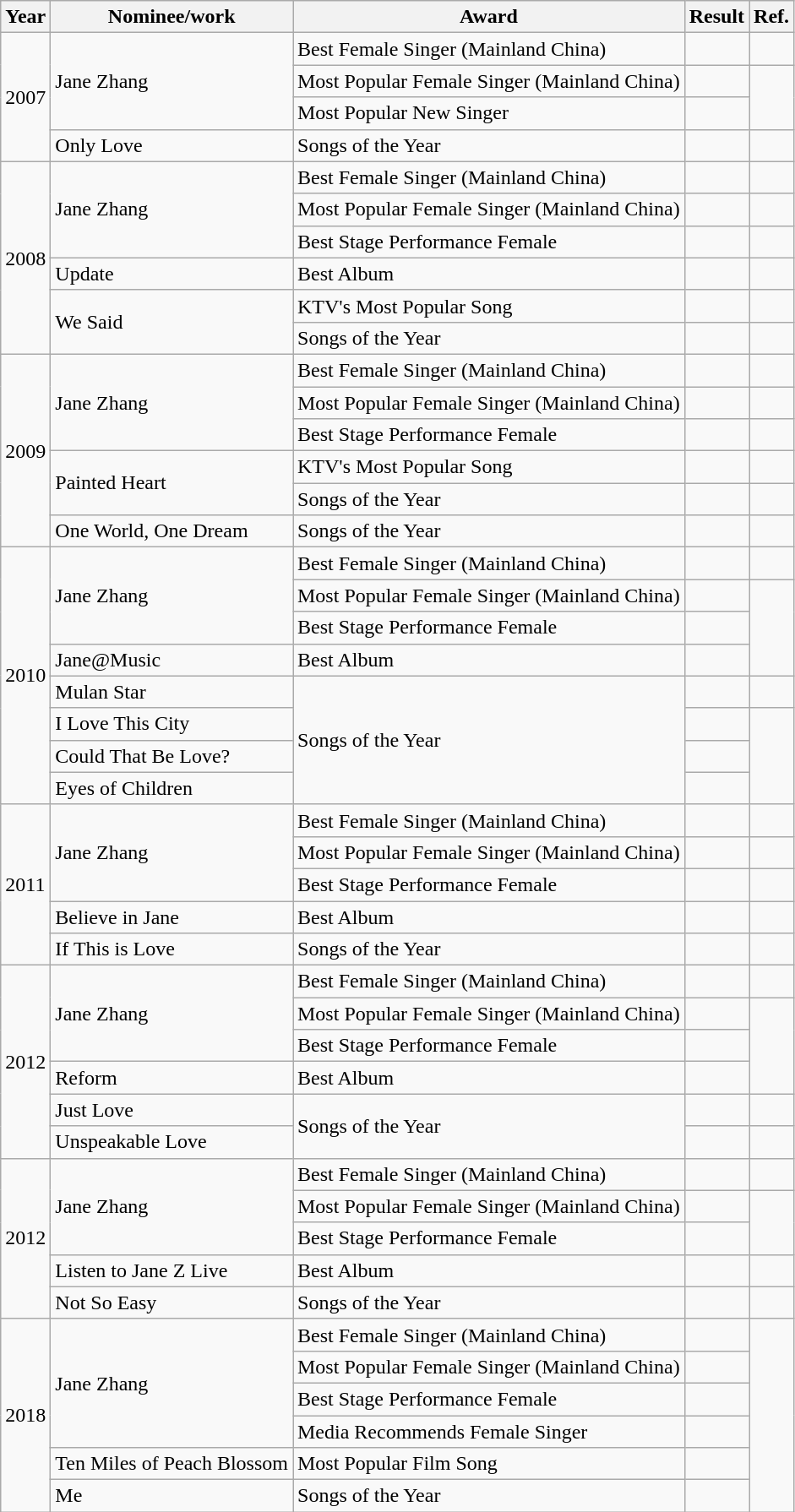<table class="wikitable">
<tr>
<th>Year</th>
<th>Nominee/work</th>
<th>Award</th>
<th><strong>Result</strong></th>
<th>Ref.</th>
</tr>
<tr>
<td rowspan="4">2007</td>
<td rowspan="3">Jane Zhang</td>
<td>Best Female Singer (Mainland China)</td>
<td></td>
<td></td>
</tr>
<tr>
<td>Most Popular Female Singer (Mainland China)</td>
<td></td>
<td rowspan="2"></td>
</tr>
<tr>
<td>Most Popular New Singer</td>
<td></td>
</tr>
<tr>
<td>Only Love</td>
<td>Songs of the Year</td>
<td></td>
<td></td>
</tr>
<tr>
<td rowspan="6">2008</td>
<td rowspan="3">Jane Zhang</td>
<td>Best Female Singer (Mainland China)</td>
<td></td>
<td></td>
</tr>
<tr>
<td>Most Popular Female Singer (Mainland China)</td>
<td></td>
<td></td>
</tr>
<tr>
<td>Best Stage Performance Female</td>
<td></td>
<td></td>
</tr>
<tr>
<td>Update</td>
<td>Best Album</td>
<td></td>
<td></td>
</tr>
<tr>
<td rowspan="2">We Said</td>
<td>KTV's Most Popular Song</td>
<td></td>
<td></td>
</tr>
<tr>
<td>Songs of the Year</td>
<td></td>
<td></td>
</tr>
<tr>
<td rowspan="6">2009</td>
<td rowspan="3">Jane Zhang</td>
<td>Best Female Singer (Mainland China)</td>
<td></td>
<td></td>
</tr>
<tr>
<td>Most Popular Female Singer (Mainland China)</td>
<td></td>
<td></td>
</tr>
<tr>
<td>Best Stage Performance Female</td>
<td></td>
<td></td>
</tr>
<tr>
<td rowspan="2">Painted Heart</td>
<td>KTV's Most Popular Song</td>
<td></td>
<td></td>
</tr>
<tr>
<td>Songs of the Year</td>
<td></td>
<td></td>
</tr>
<tr>
<td>One World, One Dream</td>
<td>Songs of the Year</td>
<td></td>
<td></td>
</tr>
<tr>
<td rowspan="8">2010</td>
<td rowspan="3">Jane Zhang</td>
<td>Best Female Singer (Mainland China)</td>
<td></td>
<td></td>
</tr>
<tr>
<td>Most Popular Female Singer (Mainland China)</td>
<td></td>
<td rowspan="3"></td>
</tr>
<tr>
<td>Best Stage Performance Female</td>
<td></td>
</tr>
<tr>
<td>Jane@Music</td>
<td>Best Album</td>
<td></td>
</tr>
<tr>
<td>Mulan Star</td>
<td rowspan="4">Songs of the Year</td>
<td></td>
<td></td>
</tr>
<tr>
<td>I Love This City</td>
<td></td>
<td rowspan="3"></td>
</tr>
<tr>
<td>Could That Be Love?</td>
<td></td>
</tr>
<tr>
<td>Eyes of Children</td>
<td></td>
</tr>
<tr>
<td rowspan="5">2011</td>
<td rowspan="3">Jane Zhang</td>
<td>Best Female Singer (Mainland China)</td>
<td></td>
<td></td>
</tr>
<tr>
<td>Most Popular Female Singer (Mainland China)</td>
<td></td>
<td></td>
</tr>
<tr>
<td>Best Stage Performance Female</td>
<td></td>
<td></td>
</tr>
<tr>
<td>Believe in Jane</td>
<td>Best Album</td>
<td></td>
<td></td>
</tr>
<tr>
<td>If This is Love</td>
<td>Songs of the Year</td>
<td></td>
<td></td>
</tr>
<tr>
<td rowspan="6">2012</td>
<td rowspan="3">Jane Zhang</td>
<td>Best Female Singer (Mainland China)</td>
<td></td>
<td></td>
</tr>
<tr>
<td>Most Popular Female Singer (Mainland China)</td>
<td></td>
<td rowspan="3"></td>
</tr>
<tr>
<td>Best Stage Performance Female</td>
<td></td>
</tr>
<tr>
<td>Reform</td>
<td>Best Album</td>
<td></td>
</tr>
<tr>
<td>Just Love</td>
<td rowspan="2">Songs of the Year</td>
<td></td>
<td></td>
</tr>
<tr>
<td>Unspeakable Love</td>
<td></td>
<td></td>
</tr>
<tr>
<td rowspan="5">2012</td>
<td rowspan="3">Jane Zhang</td>
<td>Best Female Singer (Mainland China)</td>
<td></td>
<td></td>
</tr>
<tr>
<td>Most Popular Female Singer (Mainland China)</td>
<td></td>
<td rowspan="2"></td>
</tr>
<tr>
<td>Best Stage Performance Female</td>
<td></td>
</tr>
<tr>
<td>Listen to Jane Z Live</td>
<td>Best Album</td>
<td></td>
<td></td>
</tr>
<tr>
<td>Not So Easy</td>
<td>Songs of the Year</td>
<td></td>
<td></td>
</tr>
<tr>
<td rowspan="6">2018</td>
<td rowspan="4">Jane Zhang</td>
<td>Best Female Singer (Mainland China)</td>
<td></td>
<td rowspan="6"></td>
</tr>
<tr>
<td>Most Popular Female Singer (Mainland China)</td>
<td></td>
</tr>
<tr>
<td>Best Stage Performance Female</td>
<td></td>
</tr>
<tr>
<td>Media Recommends Female Singer</td>
<td></td>
</tr>
<tr>
<td>Ten Miles of Peach Blossom</td>
<td>Most Popular Film Song</td>
<td></td>
</tr>
<tr>
<td>Me</td>
<td>Songs of the Year</td>
<td></td>
</tr>
</table>
